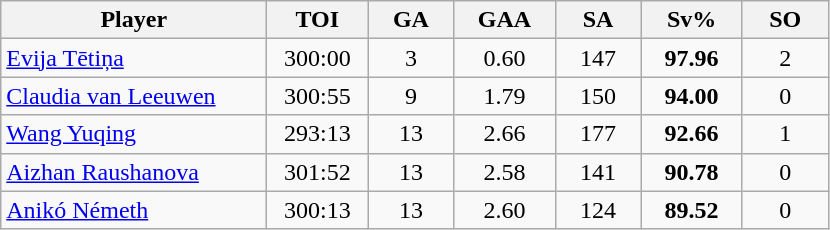<table class="wikitable sortable" style="text-align:center;">
<tr>
<th style="width:170px;">Player</th>
<th style="width:60px;">TOI</th>
<th style="width:50px;">GA</th>
<th style="width:60px;">GAA</th>
<th style="width:50px;">SA</th>
<th style="width:60px;">Sv%</th>
<th style="width:50px;">SO</th>
</tr>
<tr>
<td style="text-align:left;"> <a href='#'>Evija Tētiņa</a></td>
<td>300:00</td>
<td>3</td>
<td>0.60</td>
<td>147</td>
<td><strong>97.96</strong></td>
<td>2</td>
</tr>
<tr>
<td style="text-align:left;"> <a href='#'>Claudia van Leeuwen</a></td>
<td>300:55</td>
<td>9</td>
<td>1.79</td>
<td>150</td>
<td><strong>94.00</strong></td>
<td>0</td>
</tr>
<tr>
<td style="text-align:left;"> <a href='#'>Wang Yuqing</a></td>
<td>293:13</td>
<td>13</td>
<td>2.66</td>
<td>177</td>
<td><strong>92.66</strong></td>
<td>1</td>
</tr>
<tr>
<td style="text-align:left;"> <a href='#'>Aizhan Raushanova</a></td>
<td>301:52</td>
<td>13</td>
<td>2.58</td>
<td>141</td>
<td><strong>90.78</strong></td>
<td>0</td>
</tr>
<tr>
<td style="text-align:left;"> <a href='#'>Anikó Németh</a></td>
<td>300:13</td>
<td>13</td>
<td>2.60</td>
<td>124</td>
<td><strong>89.52</strong></td>
<td>0</td>
</tr>
</table>
